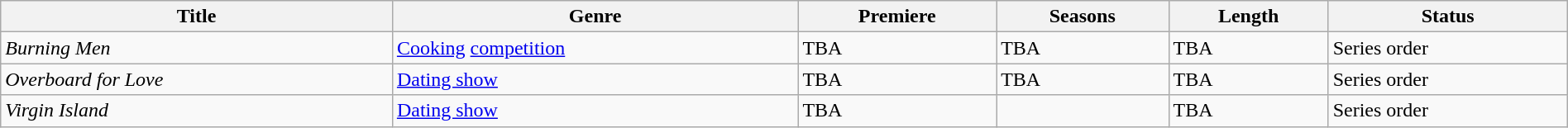<table class="wikitable sortable" style="width:100%;">
<tr>
<th scope="col" style="width:25%;">Title</th>
<th>Genre</th>
<th>Premiere</th>
<th>Seasons</th>
<th>Length</th>
<th>Status</th>
</tr>
<tr>
<td><em>Burning Men</em></td>
<td><a href='#'>Cooking</a> <a href='#'>competition</a></td>
<td>TBA</td>
<td>TBA</td>
<td>TBA</td>
<td>Series order</td>
</tr>
<tr>
<td><em>Overboard for Love</em></td>
<td><a href='#'>Dating show</a></td>
<td>TBA</td>
<td>TBA</td>
<td>TBA</td>
<td>Series order</td>
</tr>
<tr>
<td><em>Virgin Island</em></td>
<td><a href='#'>Dating show</a></td>
<td>TBA</td>
<td></td>
<td>TBA</td>
<td>Series order</td>
</tr>
</table>
